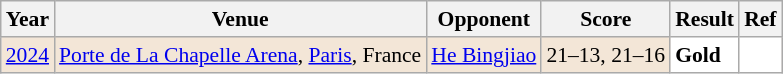<table class="sortable wikitable" style="font-size: 90%;">
<tr>
<th>Year</th>
<th>Venue</th>
<th>Opponent</th>
<th>Score</th>
<th>Result</th>
<th>Ref</th>
</tr>
<tr style="background:#F3E6D7">
<td align="center"><a href='#'>2024</a></td>
<td align="left"><a href='#'>Porte de La Chapelle Arena</a>, <a href='#'>Paris</a>, France</td>
<td align="left"> <a href='#'>He Bingjiao</a></td>
<td align="left">21–13, 21–16</td>
<td style="text-align:left; background:white"> <strong>Gold</strong></td>
<td style="text-align:center; background:white"></td>
</tr>
</table>
